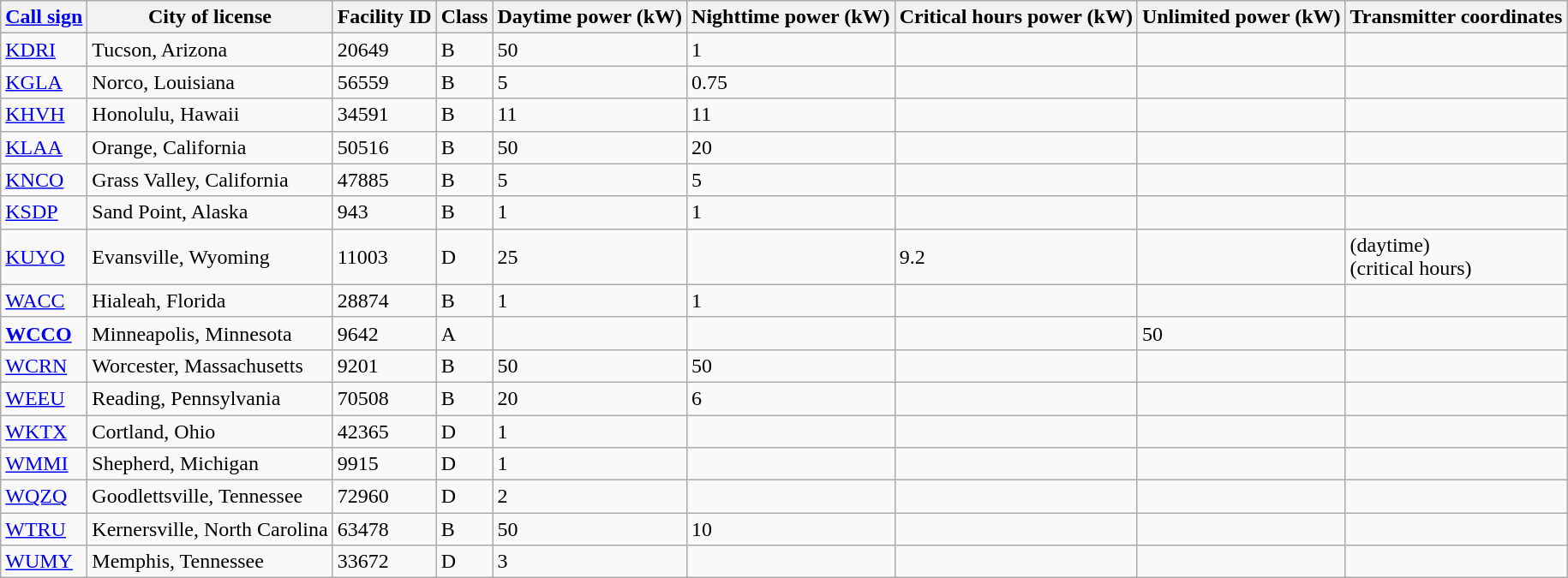<table class="wikitable sortable">
<tr>
<th><a href='#'>Call sign</a></th>
<th>City of license</th>
<th>Facility ID</th>
<th>Class</th>
<th>Daytime power (kW)</th>
<th>Nighttime power (kW)</th>
<th>Critical hours power (kW)</th>
<th>Unlimited power (kW)</th>
<th>Transmitter coordinates</th>
</tr>
<tr>
<td><a href='#'>KDRI</a></td>
<td>Tucson, Arizona</td>
<td>20649</td>
<td>B</td>
<td>50</td>
<td>1</td>
<td></td>
<td></td>
<td></td>
</tr>
<tr>
<td><a href='#'>KGLA</a></td>
<td>Norco, Louisiana</td>
<td>56559</td>
<td>B</td>
<td>5</td>
<td>0.75</td>
<td></td>
<td></td>
<td></td>
</tr>
<tr>
<td><a href='#'>KHVH</a></td>
<td>Honolulu, Hawaii</td>
<td>34591</td>
<td>B</td>
<td>11</td>
<td>11</td>
<td></td>
<td></td>
<td></td>
</tr>
<tr>
<td><a href='#'>KLAA</a></td>
<td>Orange, California</td>
<td>50516</td>
<td>B</td>
<td>50</td>
<td>20</td>
<td></td>
<td></td>
<td></td>
</tr>
<tr>
<td><a href='#'>KNCO</a></td>
<td>Grass Valley, California</td>
<td>47885</td>
<td>B</td>
<td>5</td>
<td>5</td>
<td></td>
<td></td>
<td></td>
</tr>
<tr>
<td><a href='#'>KSDP</a></td>
<td>Sand Point, Alaska</td>
<td>943</td>
<td>B</td>
<td>1</td>
<td>1</td>
<td></td>
<td></td>
<td></td>
</tr>
<tr>
<td><a href='#'>KUYO</a></td>
<td>Evansville, Wyoming</td>
<td>11003</td>
<td>D</td>
<td>25</td>
<td></td>
<td>9.2</td>
<td></td>
<td> (daytime)<br> (critical hours)</td>
</tr>
<tr>
<td><a href='#'>WACC</a></td>
<td>Hialeah, Florida</td>
<td>28874</td>
<td>B</td>
<td>1</td>
<td>1</td>
<td></td>
<td></td>
<td></td>
</tr>
<tr>
<td><strong><a href='#'>WCCO</a></strong></td>
<td>Minneapolis, Minnesota</td>
<td>9642</td>
<td>A</td>
<td></td>
<td></td>
<td></td>
<td>50</td>
<td></td>
</tr>
<tr>
<td><a href='#'>WCRN</a></td>
<td>Worcester, Massachusetts</td>
<td>9201</td>
<td>B</td>
<td>50</td>
<td>50</td>
<td></td>
<td></td>
<td></td>
</tr>
<tr>
<td><a href='#'>WEEU</a></td>
<td>Reading, Pennsylvania</td>
<td>70508</td>
<td>B</td>
<td>20</td>
<td>6</td>
<td></td>
<td></td>
<td></td>
</tr>
<tr>
<td><a href='#'>WKTX</a></td>
<td>Cortland, Ohio</td>
<td>42365</td>
<td>D</td>
<td>1</td>
<td></td>
<td></td>
<td></td>
<td></td>
</tr>
<tr>
<td><a href='#'>WMMI</a></td>
<td>Shepherd, Michigan</td>
<td>9915</td>
<td>D</td>
<td>1</td>
<td></td>
<td></td>
<td></td>
<td></td>
</tr>
<tr>
<td><a href='#'>WQZQ</a></td>
<td>Goodlettsville, Tennessee</td>
<td>72960</td>
<td>D</td>
<td>2</td>
<td></td>
<td></td>
<td></td>
<td></td>
</tr>
<tr>
<td><a href='#'>WTRU</a></td>
<td>Kernersville, North Carolina</td>
<td>63478</td>
<td>B</td>
<td>50</td>
<td>10</td>
<td></td>
<td></td>
<td></td>
</tr>
<tr>
<td><a href='#'>WUMY</a></td>
<td>Memphis, Tennessee</td>
<td>33672</td>
<td>D</td>
<td>3</td>
<td></td>
<td></td>
<td></td>
<td></td>
</tr>
</table>
